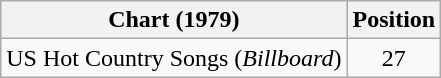<table class="wikitable">
<tr>
<th>Chart (1979)</th>
<th>Position</th>
</tr>
<tr>
<td>US Hot Country Songs (<em>Billboard</em>)</td>
<td align="center">27</td>
</tr>
</table>
